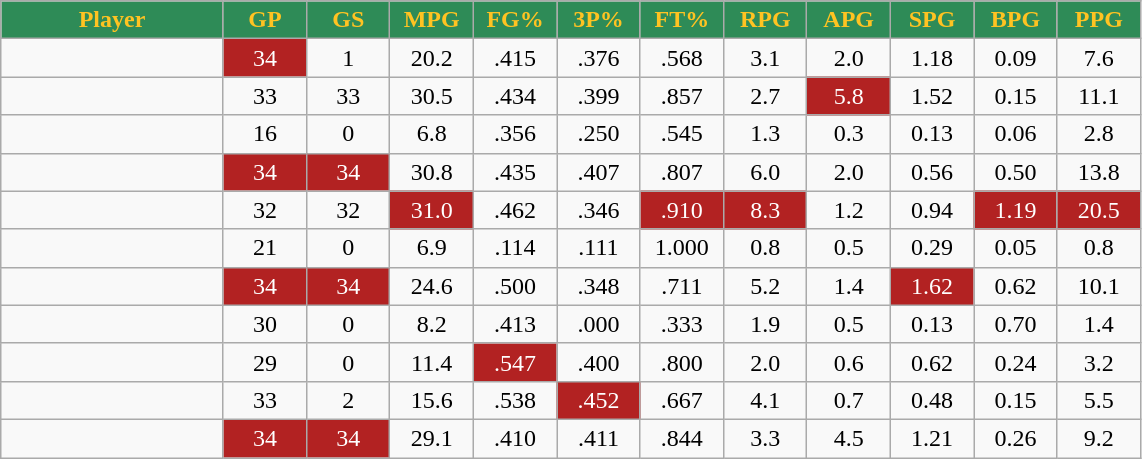<table class="wikitable sortable" style="text-align:center;">
<tr>
<th style="background:#2E8B57;color:#FFC322;" width="16%">Player</th>
<th style="background:#2E8B57;color:#FFC322;" width="6%">GP</th>
<th style="background:#2E8B57;color:#FFC322;" width="6%">GS</th>
<th style="background:#2E8B57;color:#FFC322;" width="6%">MPG</th>
<th style="background:#2E8B57;color:#FFC322;" width="6%">FG%</th>
<th style="background:#2E8B57;color:#FFC322;" width="6%">3P%</th>
<th style="background:#2E8B57;color:#FFC322;" width="6%">FT%</th>
<th style="background:#2E8B57;color:#FFC322;" width="6%">RPG</th>
<th style="background:#2E8B57;color:#FFC322;" width="6%">APG</th>
<th style="background:#2E8B57;color:#FFC322;" width="6%">SPG</th>
<th style="background:#2E8B57;color:#FFC322;" width="6%">BPG</th>
<th style="background:#2E8B57;color:#FFC322;" width="6%">PPG</th>
</tr>
<tr>
<td></td>
<td style="background:#B22222;color:white;">34</td>
<td>1</td>
<td>20.2</td>
<td>.415</td>
<td>.376</td>
<td>.568</td>
<td>3.1</td>
<td>2.0</td>
<td>1.18</td>
<td>0.09</td>
<td>7.6</td>
</tr>
<tr>
<td></td>
<td>33</td>
<td>33</td>
<td>30.5</td>
<td>.434</td>
<td>.399</td>
<td>.857</td>
<td>2.7</td>
<td style="background:#B22222;color:white;">5.8</td>
<td>1.52</td>
<td>0.15</td>
<td>11.1</td>
</tr>
<tr>
<td></td>
<td>16</td>
<td>0</td>
<td>6.8</td>
<td>.356</td>
<td>.250</td>
<td>.545</td>
<td>1.3</td>
<td>0.3</td>
<td>0.13</td>
<td>0.06</td>
<td>2.8</td>
</tr>
<tr>
<td></td>
<td style="background:#B22222;color:white;">34</td>
<td style="background:#B22222;color:white;">34</td>
<td>30.8</td>
<td>.435</td>
<td>.407</td>
<td>.807</td>
<td>6.0</td>
<td>2.0</td>
<td>0.56</td>
<td>0.50</td>
<td>13.8</td>
</tr>
<tr>
<td></td>
<td>32</td>
<td>32</td>
<td style="background:#B22222;color:white;">31.0</td>
<td>.462</td>
<td>.346</td>
<td style="background:#B22222;color:white;">.910</td>
<td style="background:#B22222;color:white;">8.3</td>
<td>1.2</td>
<td>0.94</td>
<td style="background:#B22222;color:white;">1.19</td>
<td style="background:#B22222;color:white;">20.5</td>
</tr>
<tr>
<td></td>
<td>21</td>
<td>0</td>
<td>6.9</td>
<td>.114</td>
<td>.111</td>
<td>1.000</td>
<td>0.8</td>
<td>0.5</td>
<td>0.29</td>
<td>0.05</td>
<td>0.8</td>
</tr>
<tr>
<td></td>
<td style="background:#B22222;color:white;">34</td>
<td style="background:#B22222;color:white;">34</td>
<td>24.6</td>
<td>.500</td>
<td>.348</td>
<td>.711</td>
<td>5.2</td>
<td>1.4</td>
<td style="background:#B22222;color:white;">1.62</td>
<td>0.62</td>
<td>10.1</td>
</tr>
<tr>
<td></td>
<td>30</td>
<td>0</td>
<td>8.2</td>
<td>.413</td>
<td>.000</td>
<td>.333</td>
<td>1.9</td>
<td>0.5</td>
<td>0.13</td>
<td>0.70</td>
<td>1.4</td>
</tr>
<tr>
<td></td>
<td>29</td>
<td>0</td>
<td>11.4</td>
<td style="background:#B22222;color:white;">.547</td>
<td>.400</td>
<td>.800</td>
<td>2.0</td>
<td>0.6</td>
<td>0.62</td>
<td>0.24</td>
<td>3.2</td>
</tr>
<tr>
<td></td>
<td>33</td>
<td>2</td>
<td>15.6</td>
<td>.538</td>
<td style="background:#B22222;color:white;">.452</td>
<td>.667</td>
<td>4.1</td>
<td>0.7</td>
<td>0.48</td>
<td>0.15</td>
<td>5.5</td>
</tr>
<tr>
<td></td>
<td style="background:#B22222;color:white;">34</td>
<td style="background:#B22222;color:white;">34</td>
<td>29.1</td>
<td>.410</td>
<td>.411</td>
<td>.844</td>
<td>3.3</td>
<td>4.5</td>
<td>1.21</td>
<td>0.26</td>
<td>9.2</td>
</tr>
</table>
